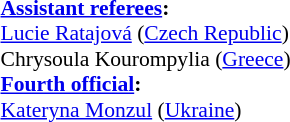<table width=50% style="font-size: 90%">
<tr>
<td><br><strong><a href='#'>Assistant referees</a>:</strong>
<br><a href='#'>Lucie Ratajová</a> (<a href='#'>Czech Republic</a>)
<br>Chrysoula Kourompylia (<a href='#'>Greece</a>)
<br><strong><a href='#'>Fourth official</a>:</strong>
<br><a href='#'>Kateryna Monzul</a> (<a href='#'>Ukraine</a>)</td>
</tr>
</table>
